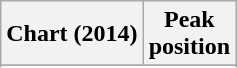<table class="wikitable sortable plainrowheaders" style="text-align:center">
<tr>
<th scope="col">Chart (2014)</th>
<th scope="col">Peak<br>position</th>
</tr>
<tr>
</tr>
<tr>
</tr>
<tr>
</tr>
<tr>
</tr>
<tr>
</tr>
<tr>
</tr>
<tr>
</tr>
<tr>
</tr>
<tr>
</tr>
</table>
